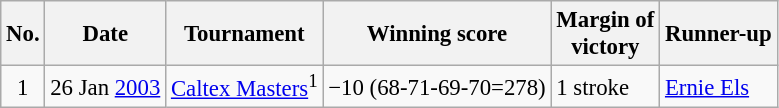<table class="wikitable" style="font-size:95%;">
<tr>
<th>No.</th>
<th>Date</th>
<th>Tournament</th>
<th>Winning score</th>
<th>Margin of<br>victory</th>
<th>Runner-up</th>
</tr>
<tr>
<td align=center>1</td>
<td align=right>26 Jan <a href='#'>2003</a></td>
<td><a href='#'>Caltex Masters</a><sup>1</sup></td>
<td>−10 (68-71-69-70=278)</td>
<td>1 stroke</td>
<td> <a href='#'>Ernie Els</a></td>
</tr>
</table>
